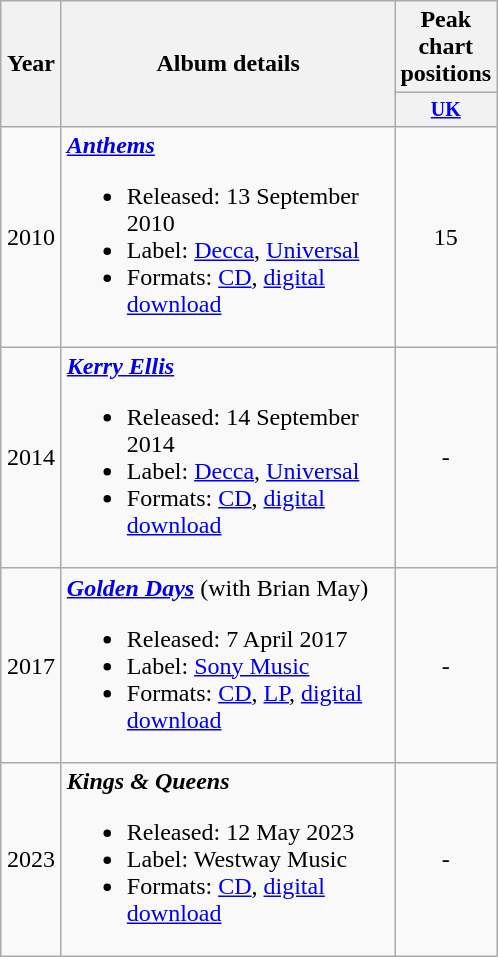<table class="wikitable">
<tr>
<th rowspan=2 width="33">Year</th>
<th width="215" rowspan="2">Album details</th>
<th colspan=1>Peak chart positions</th>
</tr>
<tr style="font-size:smaller;">
<th width="30"><a href='#'>UK</a></th>
</tr>
<tr>
<td align="center">2010</td>
<td><strong><em><a href='#'>Anthems</a></em></strong><br><ul><li>Released: 13 September 2010</li><li>Label: <a href='#'>Decca</a>, <a href='#'>Universal</a></li><li>Formats: <a href='#'>CD</a>, <a href='#'>digital download</a></li></ul></td>
<td align="center">15</td>
</tr>
<tr>
<td align="center">2014</td>
<td><strong><em><a href='#'>Kerry Ellis</a></em></strong><br><ul><li>Released: 14 September 2014</li><li>Label: <a href='#'>Decca</a>, <a href='#'>Universal</a></li><li>Formats: <a href='#'>CD</a>, <a href='#'>digital download</a></li></ul></td>
<td align="center">-</td>
</tr>
<tr>
<td align="center">2017</td>
<td><strong><em><a href='#'>Golden Days</a></em></strong> (with Brian May)<br><ul><li>Released: 7 April 2017</li><li>Label: <a href='#'>Sony Music</a></li><li>Formats: <a href='#'>CD</a>, <a href='#'>LP</a>, <a href='#'>digital download</a></li></ul></td>
<td align="center">-</td>
</tr>
<tr>
<td align="center">2023</td>
<td><strong><em>Kings & Queens</em></strong><br><ul><li>Released: 12 May 2023</li><li>Label: Westway Music</li><li>Formats: <a href='#'>CD</a>, <a href='#'>digital download</a></li></ul></td>
<td align="center">-</td>
</tr>
</table>
